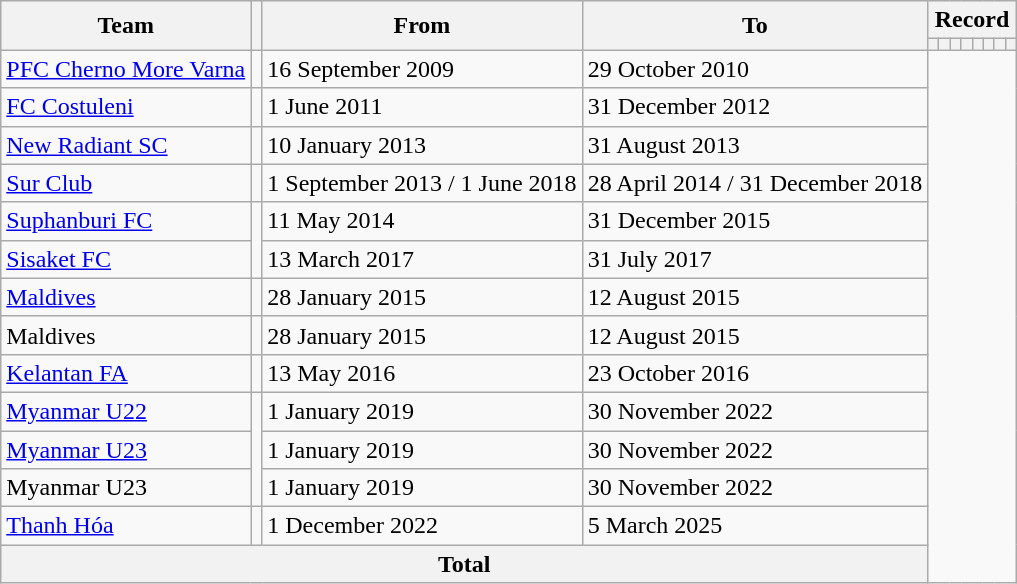<table class="wikitable" style="text-align: center">
<tr>
<th rowspan="2">Team</th>
<th rowspan="2"></th>
<th rowspan="2">From</th>
<th rowspan="2">To</th>
<th colspan="8">Record</th>
</tr>
<tr>
<th></th>
<th></th>
<th></th>
<th></th>
<th></th>
<th></th>
<th></th>
<th></th>
</tr>
<tr>
<td align=left><a href='#'>PFC Cherno More Varna</a></td>
<td align=center></td>
<td align=left>16 September 2009</td>
<td align=left>29 October 2010<br></td>
</tr>
<tr>
<td align=left><a href='#'>FC Costuleni</a></td>
<td align=center></td>
<td align=left>1 June 2011</td>
<td align=left>31 December 2012<br></td>
</tr>
<tr>
<td align=left><a href='#'>New Radiant SC</a></td>
<td align=center></td>
<td align=left>10 January 2013</td>
<td align=left>31 August 2013<br></td>
</tr>
<tr>
<td align=left><a href='#'>Sur Club</a></td>
<td align=center></td>
<td align=left>1 September 2013 / 1 June 2018</td>
<td align=left>28 April 2014 / 31 December 2018<br></td>
</tr>
<tr>
<td align=left><a href='#'>Suphanburi FC</a></td>
<td rowspan=2 align=center></td>
<td align=left>11 May 2014</td>
<td align=left>31 December 2015<br></td>
</tr>
<tr>
<td align=left><a href='#'>Sisaket FC</a></td>
<td align=left>13 March 2017</td>
<td align=left>31 July 2017<br></td>
</tr>
<tr>
<td align=left><a href='#'>Maldives</a></td>
<td align=center></td>
<td align=left>28 January 2015</td>
<td align=left>12 August 2015<br></td>
</tr>
<tr>
<td align=left>Maldives</td>
<td align=center></td>
<td align=left>28 January 2015</td>
<td align=left>12 August 2015<br></td>
</tr>
<tr>
<td align=left><a href='#'>Kelantan FA</a></td>
<td align=center></td>
<td align=left>13 May 2016</td>
<td align=left>23 October 2016<br></td>
</tr>
<tr>
<td align=left><a href='#'>Myanmar U22</a></td>
<td rowspan=3 align=center></td>
<td align=left>1 January 2019</td>
<td align=left>30 November 2022<br></td>
</tr>
<tr>
<td align=left><a href='#'>Myanmar U23</a></td>
<td align=left>1 January 2019</td>
<td align=left>30 November 2022<br></td>
</tr>
<tr>
<td align=left>Myanmar U23</td>
<td align=left>1 January 2019</td>
<td align=left>30 November 2022<br></td>
</tr>
<tr>
<td align=left><a href='#'>Thanh Hóa</a></td>
<td align=center></td>
<td align=left>1 December 2022</td>
<td align=left>5 March 2025<br></td>
</tr>
<tr>
<th colspan=4>Total<br></th>
</tr>
</table>
